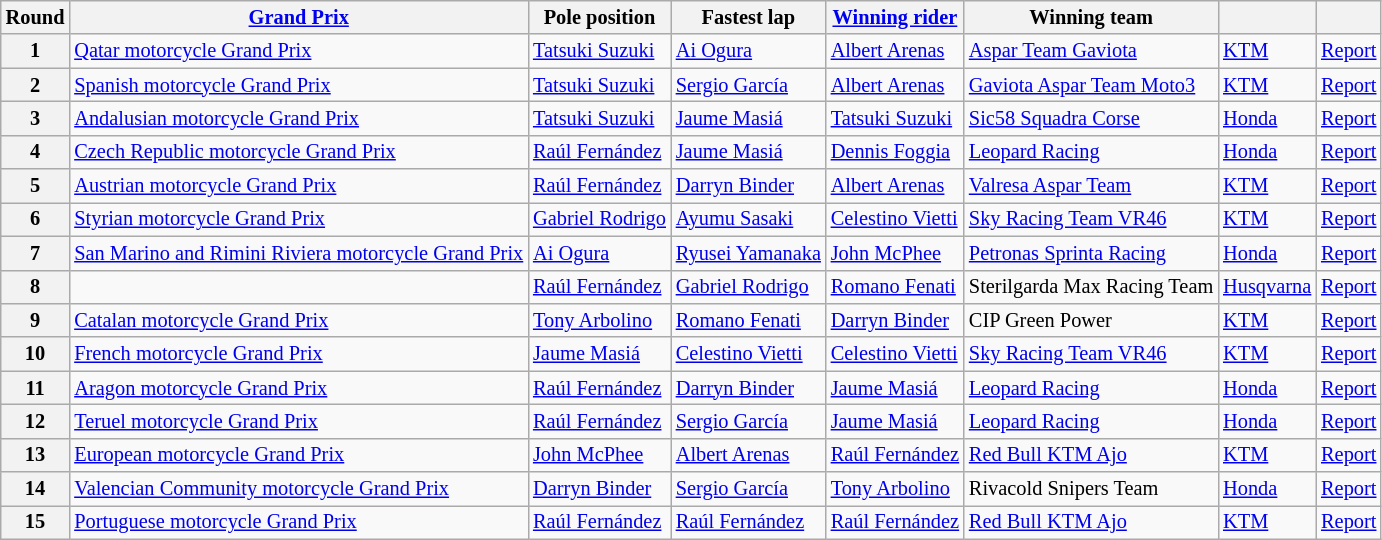<table class="wikitable sortable" style="font-size: 85%">
<tr>
<th>Round</th>
<th><a href='#'>Grand Prix</a></th>
<th>Pole position</th>
<th>Fastest lap</th>
<th><a href='#'>Winning rider</a></th>
<th>Winning team</th>
<th></th>
<th class="unsortable"></th>
</tr>
<tr>
<th>1</th>
<td> <a href='#'>Qatar motorcycle Grand Prix</a></td>
<td data-sort-value="SUZ"> <a href='#'>Tatsuki Suzuki</a></td>
<td data-sort-value="OGU"> <a href='#'>Ai Ogura</a></td>
<td data-sort-value="ARE"> <a href='#'>Albert Arenas</a></td>
<td data-sort-value="ASP"> <a href='#'>Aspar Team Gaviota</a></td>
<td data-sort-value="KTM"> <a href='#'>KTM</a></td>
<td><a href='#'>Report</a></td>
</tr>
<tr>
<th>2</th>
<td> <a href='#'>Spanish motorcycle Grand Prix</a></td>
<td data-sort-value="SUZ"> <a href='#'>Tatsuki Suzuki</a></td>
<td data-sort-value="GAR"> <a href='#'>Sergio García</a></td>
<td data-sort-value="ARE"> <a href='#'>Albert Arenas</a></td>
<td data-sort-value="ASP"> <a href='#'>Gaviota Aspar Team Moto3</a></td>
<td data-sort-value="KTM"> <a href='#'>KTM</a></td>
<td><a href='#'>Report</a></td>
</tr>
<tr>
<th>3</th>
<td> <a href='#'>Andalusian motorcycle Grand Prix</a></td>
<td data-sort-value="SUZ"> <a href='#'>Tatsuki Suzuki</a></td>
<td data-sort-value="MAS"> <a href='#'>Jaume Masiá</a></td>
<td data-sort-value="SUZ"> <a href='#'>Tatsuki Suzuki</a></td>
<td data-sort-value="SIC"> <a href='#'>Sic58 Squadra Corse</a></td>
<td data-sort-value="HON"> <a href='#'>Honda</a></td>
<td><a href='#'>Report</a></td>
</tr>
<tr>
<th>4</th>
<td> <a href='#'>Czech Republic motorcycle Grand Prix</a></td>
<td data-sort-value="FER" nowrap> <a href='#'>Raúl Fernández</a></td>
<td data-sort-value="MAS"> <a href='#'>Jaume Masiá</a></td>
<td data-sort-value="FOG"> <a href='#'>Dennis Foggia</a></td>
<td data-sort-value="LEO"> <a href='#'>Leopard Racing</a></td>
<td data-sort-value="HON"> <a href='#'>Honda</a></td>
<td><a href='#'>Report</a></td>
</tr>
<tr>
<th>5</th>
<td> <a href='#'>Austrian motorcycle Grand Prix</a></td>
<td data-sort-value="FER"> <a href='#'>Raúl Fernández</a></td>
<td data-sort-value="BIN"> <a href='#'>Darryn Binder</a></td>
<td data-sort-value="ARE"> <a href='#'>Albert Arenas</a></td>
<td data-sort-value="ASP"> <a href='#'>Valresa Aspar Team</a></td>
<td data-sort-value="KTM"> <a href='#'>KTM</a></td>
<td><a href='#'>Report</a></td>
</tr>
<tr>
<th>6</th>
<td> <a href='#'>Styrian motorcycle Grand Prix</a></td>
<td nowrap data-sort-value="ROD"> <a href='#'>Gabriel Rodrigo</a></td>
<td data-sort-value="SAS"> <a href='#'>Ayumu Sasaki</a></td>
<td data-sort-value="VIE"> <a href='#'>Celestino Vietti</a></td>
<td data-sort-value="VIE"> <a href='#'>Sky Racing Team VR46</a></td>
<td data-sort-value="KTM"> <a href='#'>KTM</a></td>
<td><a href='#'>Report</a></td>
</tr>
<tr>
<th>7</th>
<td> <a href='#'>San Marino and Rimini Riviera motorcycle Grand Prix</a></td>
<td data-sort-value="OGU"> <a href='#'>Ai Ogura</a></td>
<td data-sort-value="YAM" nowrap> <a href='#'>Ryusei Yamanaka</a></td>
<td data-sort-value="MCP"> <a href='#'>John McPhee</a></td>
<td data-sort-value="PET"> <a href='#'>Petronas Sprinta Racing</a></td>
<td data-sort-value="HON"> <a href='#'>Honda</a></td>
<td><a href='#'>Report</a></td>
</tr>
<tr>
<th>8</th>
<td></td>
<td data-sort-value="FER"> <a href='#'>Raúl Fernández</a></td>
<td data-sort-value="ROD"> <a href='#'>Gabriel Rodrigo</a></td>
<td data-sort-value="FEN"> <a href='#'>Romano Fenati</a></td>
<td data-sort-value="STE" nowrap> Sterilgarda Max Racing Team</td>
<td data-sort-value="HUS"> <a href='#'>Husqvarna</a></td>
<td><a href='#'>Report</a></td>
</tr>
<tr>
<th>9</th>
<td> <a href='#'>Catalan motorcycle Grand Prix</a></td>
<td data-sort-value="ARB"> <a href='#'>Tony Arbolino</a></td>
<td data-sort-value="FEN" nowrap> <a href='#'>Romano Fenati</a></td>
<td data-sort-value="BIN"> <a href='#'>Darryn Binder</a></td>
<td data-sort-value="CIP"> CIP Green Power</td>
<td data-sort-value="KTM"> <a href='#'>KTM</a></td>
<td><a href='#'>Report</a></td>
</tr>
<tr>
<th>10</th>
<td> <a href='#'>French motorcycle Grand Prix</a></td>
<td data-sort-value="MAS"> <a href='#'>Jaume Masiá</a></td>
<td data-sort-value="VIE"> <a href='#'>Celestino Vietti</a></td>
<td data-sort-value="VIE"> <a href='#'>Celestino Vietti</a></td>
<td data-sort-value="VIE"> <a href='#'>Sky Racing Team VR46</a></td>
<td data-sort-value="KTM"> <a href='#'>KTM</a></td>
<td><a href='#'>Report</a></td>
</tr>
<tr>
<th>11</th>
<td> <a href='#'>Aragon motorcycle Grand Prix</a></td>
<td data-sort-value="FER"> <a href='#'>Raúl Fernández</a></td>
<td data-sort-value="BIN"> <a href='#'>Darryn Binder</a></td>
<td data-sort-value="MAS"> <a href='#'>Jaume Masiá</a></td>
<td data-sort-value="LEO"> <a href='#'>Leopard Racing</a></td>
<td data-sort-value="HON"> <a href='#'>Honda</a></td>
<td><a href='#'>Report</a></td>
</tr>
<tr>
<th>12</th>
<td> <a href='#'>Teruel motorcycle Grand Prix</a></td>
<td data-sort-value="FER"> <a href='#'>Raúl Fernández</a></td>
<td data-sort-value="GAR"> <a href='#'>Sergio García</a></td>
<td data-sort-value="MAS"> <a href='#'>Jaume Masiá</a></td>
<td data-sort-value="LEO"> <a href='#'>Leopard Racing</a></td>
<td data-sort-value="HON"> <a href='#'>Honda</a></td>
<td><a href='#'>Report</a></td>
</tr>
<tr>
<th>13</th>
<td> <a href='#'>European motorcycle Grand Prix</a></td>
<td data-sort-value="MCP"> <a href='#'>John McPhee</a></td>
<td data-sort-value="ARE"> <a href='#'>Albert Arenas</a></td>
<td data-sort-value="FER" nowrap> <a href='#'>Raúl Fernández</a></td>
<td data-sort-value="RED"> <a href='#'>Red Bull KTM Ajo</a></td>
<td data-sort-value="KTM"> <a href='#'>KTM</a></td>
<td><a href='#'>Report</a></td>
</tr>
<tr>
<th>14</th>
<td> <a href='#'>Valencian Community motorcycle Grand Prix</a></td>
<td data-sort-value="BIN"> <a href='#'>Darryn Binder</a></td>
<td data-sort-value="GAR"> <a href='#'>Sergio García</a></td>
<td data-sort-value="ARB"> <a href='#'>Tony Arbolino</a></td>
<td data-sort-value="RIV"> Rivacold Snipers Team</td>
<td data-sort-value="HON"> <a href='#'>Honda</a></td>
<td><a href='#'>Report</a></td>
</tr>
<tr>
<th>15</th>
<td> <a href='#'>Portuguese motorcycle Grand Prix</a></td>
<td data-sort-value="FER"> <a href='#'>Raúl Fernández</a></td>
<td data-sort-value="FER"> <a href='#'>Raúl Fernández</a></td>
<td data-sort-value="FER"> <a href='#'>Raúl Fernández</a></td>
<td data-sort-value="RED"> <a href='#'>Red Bull KTM Ajo</a></td>
<td data-sort-value="KTM"> <a href='#'>KTM</a></td>
<td><a href='#'>Report</a></td>
</tr>
</table>
